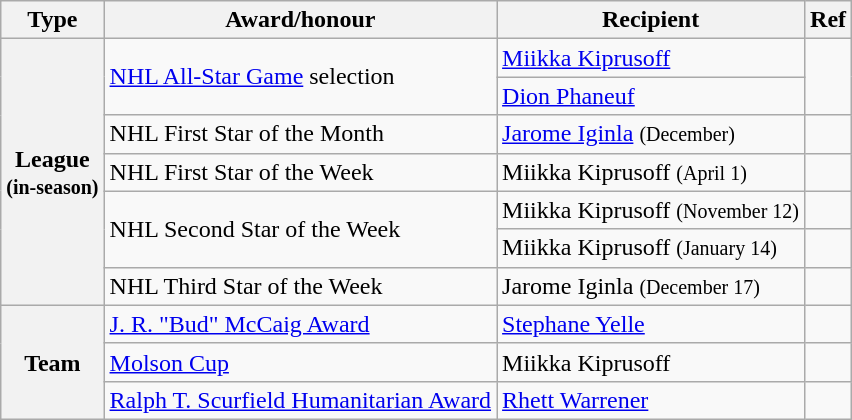<table class="wikitable">
<tr>
<th scope="col">Type</th>
<th scope="col">Award/honour</th>
<th scope="col">Recipient</th>
<th scope="col">Ref</th>
</tr>
<tr>
<th scope="row" rowspan="7">League<br><small>(in-season)</small></th>
<td rowspan="2"><a href='#'>NHL All-Star Game</a> selection</td>
<td><a href='#'>Miikka Kiprusoff</a></td>
<td rowspan="2"></td>
</tr>
<tr>
<td><a href='#'>Dion Phaneuf</a></td>
</tr>
<tr>
<td>NHL First Star of the Month</td>
<td><a href='#'>Jarome Iginla</a> <small>(December)</small></td>
<td></td>
</tr>
<tr>
<td>NHL First Star of the Week</td>
<td>Miikka Kiprusoff <small>(April 1)</small></td>
<td></td>
</tr>
<tr>
<td rowspan="2">NHL Second Star of the Week</td>
<td>Miikka Kiprusoff <small>(November 12)</small></td>
<td></td>
</tr>
<tr>
<td>Miikka Kiprusoff <small>(January 14)</small></td>
<td></td>
</tr>
<tr>
<td>NHL Third Star of the Week</td>
<td>Jarome Iginla <small>(December 17)</small></td>
<td></td>
</tr>
<tr>
<th scope="row" rowspan="3">Team</th>
<td><a href='#'>J. R. "Bud" McCaig Award</a></td>
<td><a href='#'>Stephane Yelle</a></td>
<td></td>
</tr>
<tr>
<td><a href='#'>Molson Cup</a></td>
<td>Miikka Kiprusoff</td>
<td></td>
</tr>
<tr>
<td><a href='#'>Ralph T. Scurfield Humanitarian Award</a></td>
<td><a href='#'>Rhett Warrener</a></td>
<td></td>
</tr>
</table>
